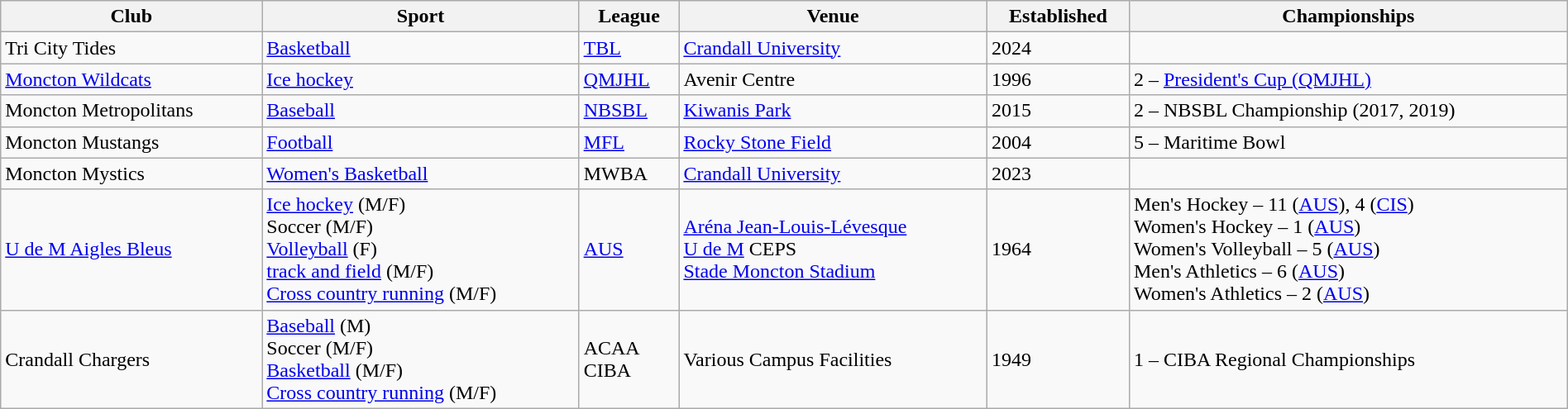<table class="wikitable" style="width:100%;">
<tr>
<th>Club</th>
<th>Sport</th>
<th>League</th>
<th>Venue</th>
<th>Established</th>
<th>Championships</th>
</tr>
<tr>
<td>Tri City Tides</td>
<td><a href='#'>Basketball</a></td>
<td><a href='#'>TBL</a></td>
<td><a href='#'>Crandall University</a></td>
<td>2024</td>
<td></td>
</tr>
<tr>
<td><a href='#'>Moncton Wildcats</a></td>
<td><a href='#'>Ice hockey</a></td>
<td><a href='#'>QMJHL</a></td>
<td>Avenir Centre</td>
<td>1996</td>
<td>2 – <a href='#'>President's Cup (QMJHL)</a></td>
</tr>
<tr>
<td>Moncton Metropolitans</td>
<td><a href='#'>Baseball</a></td>
<td><a href='#'>NBSBL</a></td>
<td><a href='#'>Kiwanis Park</a></td>
<td>2015</td>
<td>2 – NBSBL Championship (2017, 2019)</td>
</tr>
<tr>
<td>Moncton Mustangs</td>
<td><a href='#'>Football</a></td>
<td><a href='#'>MFL</a></td>
<td><a href='#'>Rocky Stone Field</a></td>
<td>2004</td>
<td>5 – Maritime Bowl</td>
</tr>
<tr>
<td>Moncton Mystics</td>
<td><a href='#'>Women's Basketball</a></td>
<td>MWBA</td>
<td><a href='#'>Crandall University</a></td>
<td>2023</td>
<td></td>
</tr>
<tr>
<td><a href='#'>U de M Aigles Bleus</a></td>
<td><a href='#'>Ice hockey</a> (M/F) <br> Soccer (M/F) <br> <a href='#'>Volleyball</a> (F)<br> <a href='#'>track and field</a> (M/F)<br> <a href='#'>Cross country running</a> (M/F)</td>
<td><a href='#'>AUS</a></td>
<td><a href='#'>Aréna Jean-Louis-Lévesque</a> <br> <a href='#'>U de M</a> CEPS <br> <a href='#'>Stade Moncton Stadium</a></td>
<td>1964</td>
<td>Men's Hockey – 11 (<a href='#'>AUS</a>), 4 (<a href='#'>CIS</a>) <br> Women's Hockey – 1 (<a href='#'>AUS</a>) <br> Women's Volleyball – 5 (<a href='#'>AUS</a>) <br> Men's Athletics – 6 (<a href='#'>AUS</a>)<br> Women's Athletics – 2 (<a href='#'>AUS</a>)</td>
</tr>
<tr>
<td>Crandall Chargers</td>
<td><a href='#'>Baseball</a> (M) <br> Soccer (M/F) <br> <a href='#'>Basketball</a> (M/F)<br> <a href='#'>Cross country running</a> (M/F)</td>
<td>ACAA <br> CIBA</td>
<td>Various Campus Facilities</td>
<td>1949</td>
<td>1 – CIBA Regional Championships</td>
</tr>
</table>
